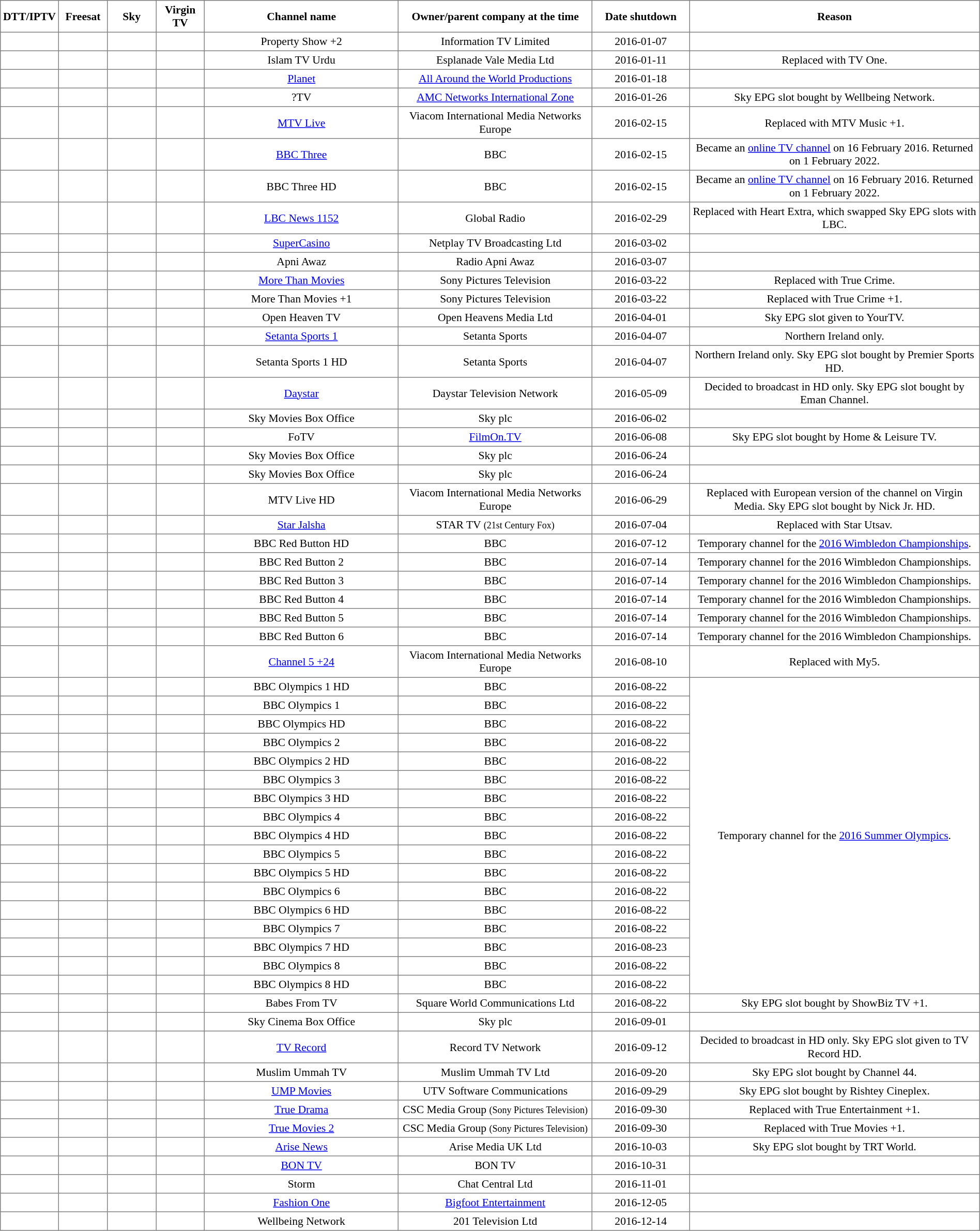<table class="toccolors sortable" border="1" cellpadding="3" style="border-collapse:collapse; font-size: 90%; text-align:center" width="100%">
<tr>
<th width="5%">DTT/IPTV</th>
<th width="5%">Freesat</th>
<th width="5%">Sky</th>
<th width="5%">Virgin TV</th>
<th width="20%">Channel name</th>
<th width="20%">Owner/parent company at the time</th>
<th width="10%">Date shutdown </th>
<th width="30%">Reason</th>
</tr>
<tr>
<td></td>
<td></td>
<td></td>
<td></td>
<td>Property Show +2</td>
<td>Information TV Limited</td>
<td>2016-01-07</td>
<td></td>
</tr>
<tr>
<td></td>
<td></td>
<td></td>
<td></td>
<td>Islam TV Urdu</td>
<td>Esplanade Vale Media Ltd</td>
<td>2016-01-11</td>
<td>Replaced with TV One.</td>
</tr>
<tr>
<td></td>
<td></td>
<td></td>
<td></td>
<td><a href='#'>Planet</a></td>
<td><a href='#'>All Around the World Productions</a></td>
<td>2016-01-18</td>
<td></td>
</tr>
<tr>
<td></td>
<td></td>
<td></td>
<td></td>
<td>?TV</td>
<td><a href='#'>AMC Networks International Zone</a></td>
<td>2016-01-26</td>
<td>Sky EPG slot bought by Wellbeing Network.</td>
</tr>
<tr>
<td></td>
<td></td>
<td></td>
<td></td>
<td><a href='#'>MTV Live</a></td>
<td>Viacom International Media Networks Europe</td>
<td>2016-02-15</td>
<td>Replaced with MTV Music +1.</td>
</tr>
<tr>
<td></td>
<td></td>
<td></td>
<td></td>
<td><a href='#'>BBC Three</a></td>
<td>BBC</td>
<td>2016-02-15</td>
<td>Became an <a href='#'>online TV channel</a> on 16 February 2016. Returned on 1 February 2022.</td>
</tr>
<tr>
<td></td>
<td></td>
<td></td>
<td></td>
<td>BBC Three HD</td>
<td>BBC</td>
<td>2016-02-15</td>
<td>Became an <a href='#'>online TV channel</a> on 16 February 2016. Returned on 1 February 2022.</td>
</tr>
<tr>
<td></td>
<td></td>
<td></td>
<td></td>
<td><a href='#'>LBC News 1152</a></td>
<td>Global Radio</td>
<td>2016-02-29</td>
<td>Replaced with Heart Extra, which swapped Sky EPG slots with LBC.</td>
</tr>
<tr>
<td></td>
<td></td>
<td></td>
<td></td>
<td><a href='#'>SuperCasino</a></td>
<td>Netplay TV Broadcasting Ltd</td>
<td>2016-03-02</td>
<td></td>
</tr>
<tr>
<td></td>
<td></td>
<td></td>
<td></td>
<td>Apni Awaz</td>
<td>Radio Apni Awaz</td>
<td>2016-03-07</td>
<td></td>
</tr>
<tr>
<td></td>
<td></td>
<td></td>
<td></td>
<td><a href='#'>More Than Movies</a></td>
<td>Sony Pictures Television</td>
<td>2016-03-22</td>
<td>Replaced with True Crime.</td>
</tr>
<tr>
<td></td>
<td></td>
<td></td>
<td></td>
<td>More Than Movies +1</td>
<td>Sony Pictures Television</td>
<td>2016-03-22</td>
<td>Replaced with True Crime +1.</td>
</tr>
<tr>
<td></td>
<td></td>
<td></td>
<td></td>
<td>Open Heaven TV</td>
<td>Open Heavens Media Ltd</td>
<td>2016-04-01</td>
<td>Sky EPG slot given to YourTV.</td>
</tr>
<tr>
<td></td>
<td></td>
<td></td>
<td></td>
<td><a href='#'>Setanta Sports 1</a></td>
<td>Setanta Sports</td>
<td>2016-04-07</td>
<td>Northern Ireland only.</td>
</tr>
<tr>
<td></td>
<td></td>
<td></td>
<td></td>
<td>Setanta Sports 1 HD</td>
<td>Setanta Sports</td>
<td>2016-04-07</td>
<td>Northern Ireland only. Sky EPG slot bought by Premier Sports HD.</td>
</tr>
<tr>
<td></td>
<td></td>
<td></td>
<td></td>
<td><a href='#'>Daystar</a></td>
<td>Daystar Television Network</td>
<td>2016-05-09</td>
<td>Decided to broadcast in HD only. Sky EPG slot bought by Eman Channel.</td>
</tr>
<tr>
<td></td>
<td></td>
<td></td>
<td></td>
<td>Sky Movies Box Office</td>
<td>Sky plc</td>
<td>2016-06-02</td>
<td></td>
</tr>
<tr>
<td></td>
<td></td>
<td></td>
<td></td>
<td>FoTV</td>
<td><a href='#'>FilmOn.TV</a></td>
<td>2016-06-08</td>
<td>Sky EPG slot bought by Home & Leisure TV.</td>
</tr>
<tr>
<td></td>
<td></td>
<td></td>
<td></td>
<td>Sky Movies Box Office</td>
<td>Sky plc</td>
<td>2016-06-24</td>
<td></td>
</tr>
<tr>
<td></td>
<td></td>
<td></td>
<td></td>
<td>Sky Movies Box Office</td>
<td>Sky plc</td>
<td>2016-06-24</td>
<td></td>
</tr>
<tr>
<td></td>
<td></td>
<td></td>
<td></td>
<td>MTV Live HD</td>
<td>Viacom International Media Networks Europe</td>
<td>2016-06-29</td>
<td>Replaced with European version of the channel on Virgin Media. Sky EPG slot bought by Nick Jr. HD.</td>
</tr>
<tr>
<td></td>
<td></td>
<td></td>
<td></td>
<td><a href='#'>Star Jalsha</a></td>
<td>STAR TV <small>(21st Century Fox)</small></td>
<td>2016-07-04</td>
<td>Replaced with Star Utsav.</td>
</tr>
<tr>
<td></td>
<td></td>
<td></td>
<td></td>
<td>BBC Red Button HD</td>
<td>BBC</td>
<td>2016-07-12</td>
<td>Temporary channel for the <a href='#'>2016 Wimbledon Championships</a>.</td>
</tr>
<tr>
<td></td>
<td></td>
<td></td>
<td></td>
<td>BBC Red Button 2</td>
<td>BBC</td>
<td>2016-07-14</td>
<td>Temporary channel for the 2016 Wimbledon Championships.</td>
</tr>
<tr>
<td></td>
<td></td>
<td></td>
<td></td>
<td>BBC Red Button 3</td>
<td>BBC</td>
<td>2016-07-14</td>
<td>Temporary channel for the 2016 Wimbledon Championships.</td>
</tr>
<tr>
<td></td>
<td></td>
<td></td>
<td></td>
<td>BBC Red Button 4</td>
<td>BBC</td>
<td>2016-07-14</td>
<td>Temporary channel for the 2016 Wimbledon Championships.</td>
</tr>
<tr>
<td></td>
<td></td>
<td></td>
<td></td>
<td>BBC Red Button 5</td>
<td>BBC</td>
<td>2016-07-14</td>
<td>Temporary channel for the 2016 Wimbledon Championships.</td>
</tr>
<tr>
<td></td>
<td></td>
<td></td>
<td></td>
<td>BBC Red Button 6</td>
<td>BBC</td>
<td>2016-07-14</td>
<td>Temporary channel for the 2016 Wimbledon Championships.</td>
</tr>
<tr>
<td></td>
<td></td>
<td></td>
<td></td>
<td><a href='#'>Channel 5 +24</a></td>
<td>Viacom International Media Networks Europe</td>
<td>2016-08-10</td>
<td>Replaced with My5.</td>
</tr>
<tr>
<td></td>
<td></td>
<td></td>
<td></td>
<td>BBC Olympics 1 HD</td>
<td>BBC</td>
<td>2016-08-22</td>
<td rowspan="17">Temporary channel for the <a href='#'>2016 Summer Olympics</a>.</td>
</tr>
<tr>
<td></td>
<td></td>
<td></td>
<td></td>
<td>BBC Olympics 1</td>
<td>BBC</td>
<td>2016-08-22</td>
</tr>
<tr>
<td></td>
<td></td>
<td></td>
<td></td>
<td>BBC Olympics HD</td>
<td>BBC</td>
<td>2016-08-22</td>
</tr>
<tr>
<td></td>
<td></td>
<td></td>
<td></td>
<td>BBC Olympics 2</td>
<td>BBC</td>
<td>2016-08-22</td>
</tr>
<tr>
<td></td>
<td></td>
<td></td>
<td></td>
<td>BBC Olympics 2 HD</td>
<td>BBC</td>
<td>2016-08-22</td>
</tr>
<tr>
<td></td>
<td></td>
<td></td>
<td></td>
<td>BBC Olympics 3</td>
<td>BBC</td>
<td>2016-08-22</td>
</tr>
<tr>
<td></td>
<td></td>
<td></td>
<td></td>
<td>BBC Olympics 3 HD</td>
<td>BBC</td>
<td>2016-08-22</td>
</tr>
<tr>
<td></td>
<td></td>
<td></td>
<td></td>
<td>BBC Olympics 4</td>
<td>BBC</td>
<td>2016-08-22</td>
</tr>
<tr>
<td></td>
<td></td>
<td></td>
<td></td>
<td>BBC Olympics 4 HD</td>
<td>BBC</td>
<td>2016-08-22</td>
</tr>
<tr>
<td></td>
<td></td>
<td></td>
<td></td>
<td>BBC Olympics 5</td>
<td>BBC</td>
<td>2016-08-22</td>
</tr>
<tr>
<td></td>
<td></td>
<td></td>
<td></td>
<td>BBC Olympics 5 HD</td>
<td>BBC</td>
<td>2016-08-22</td>
</tr>
<tr>
<td></td>
<td></td>
<td></td>
<td></td>
<td>BBC Olympics 6</td>
<td>BBC</td>
<td>2016-08-22</td>
</tr>
<tr>
<td></td>
<td></td>
<td></td>
<td></td>
<td>BBC Olympics 6 HD</td>
<td>BBC</td>
<td>2016-08-22</td>
</tr>
<tr>
<td></td>
<td></td>
<td></td>
<td></td>
<td>BBC Olympics 7</td>
<td>BBC</td>
<td>2016-08-22</td>
</tr>
<tr>
<td></td>
<td></td>
<td></td>
<td></td>
<td>BBC Olympics 7 HD</td>
<td>BBC</td>
<td>2016-08-23</td>
</tr>
<tr>
<td></td>
<td></td>
<td></td>
<td></td>
<td>BBC Olympics 8</td>
<td>BBC</td>
<td>2016-08-22</td>
</tr>
<tr>
<td></td>
<td></td>
<td></td>
<td></td>
<td>BBC Olympics 8 HD</td>
<td>BBC</td>
<td>2016-08-22</td>
</tr>
<tr>
<td></td>
<td></td>
<td></td>
<td></td>
<td>Babes From TV</td>
<td>Square World Communications Ltd</td>
<td>2016-08-22</td>
<td>Sky EPG slot bought by ShowBiz TV +1.</td>
</tr>
<tr>
<td></td>
<td></td>
<td></td>
<td></td>
<td>Sky Cinema Box Office</td>
<td>Sky plc</td>
<td>2016-09-01</td>
<td></td>
</tr>
<tr>
<td></td>
<td></td>
<td></td>
<td></td>
<td><a href='#'>TV Record</a></td>
<td>Record TV Network</td>
<td>2016-09-12</td>
<td>Decided to broadcast in HD only. Sky EPG slot given to TV Record HD.</td>
</tr>
<tr>
<td></td>
<td></td>
<td></td>
<td></td>
<td>Muslim Ummah TV</td>
<td>Muslim Ummah TV Ltd</td>
<td>2016-09-20</td>
<td>Sky EPG slot bought by Channel 44.</td>
</tr>
<tr>
<td></td>
<td></td>
<td></td>
<td></td>
<td><a href='#'>UMP Movies</a></td>
<td>UTV Software Communications</td>
<td>2016-09-29</td>
<td>Sky EPG slot bought by Rishtey Cineplex.</td>
</tr>
<tr>
<td></td>
<td></td>
<td></td>
<td></td>
<td><a href='#'>True Drama</a></td>
<td>CSC Media Group <small>(Sony Pictures Television)</small></td>
<td>2016-09-30</td>
<td>Replaced with True Entertainment +1.</td>
</tr>
<tr>
<td></td>
<td></td>
<td></td>
<td></td>
<td><a href='#'>True Movies 2</a></td>
<td>CSC Media Group <small>(Sony Pictures Television)</small></td>
<td>2016-09-30</td>
<td>Replaced with True Movies +1.</td>
</tr>
<tr>
<td></td>
<td></td>
<td></td>
<td></td>
<td><a href='#'>Arise News</a></td>
<td>Arise Media UK Ltd</td>
<td>2016-10-03</td>
<td>Sky EPG slot bought by TRT World.</td>
</tr>
<tr>
<td></td>
<td></td>
<td></td>
<td></td>
<td><a href='#'>BON TV</a></td>
<td>BON TV</td>
<td>2016-10-31</td>
<td></td>
</tr>
<tr>
<td></td>
<td></td>
<td></td>
<td></td>
<td>Storm</td>
<td>Chat Central Ltd</td>
<td>2016-11-01</td>
<td></td>
</tr>
<tr>
<td></td>
<td></td>
<td></td>
<td></td>
<td><a href='#'>Fashion One</a></td>
<td><a href='#'>Bigfoot Entertainment</a></td>
<td>2016-12-05</td>
<td></td>
</tr>
<tr>
<td></td>
<td></td>
<td></td>
<td></td>
<td>Wellbeing Network</td>
<td>201 Television Ltd</td>
<td>2016-12-14</td>
<td></td>
</tr>
</table>
